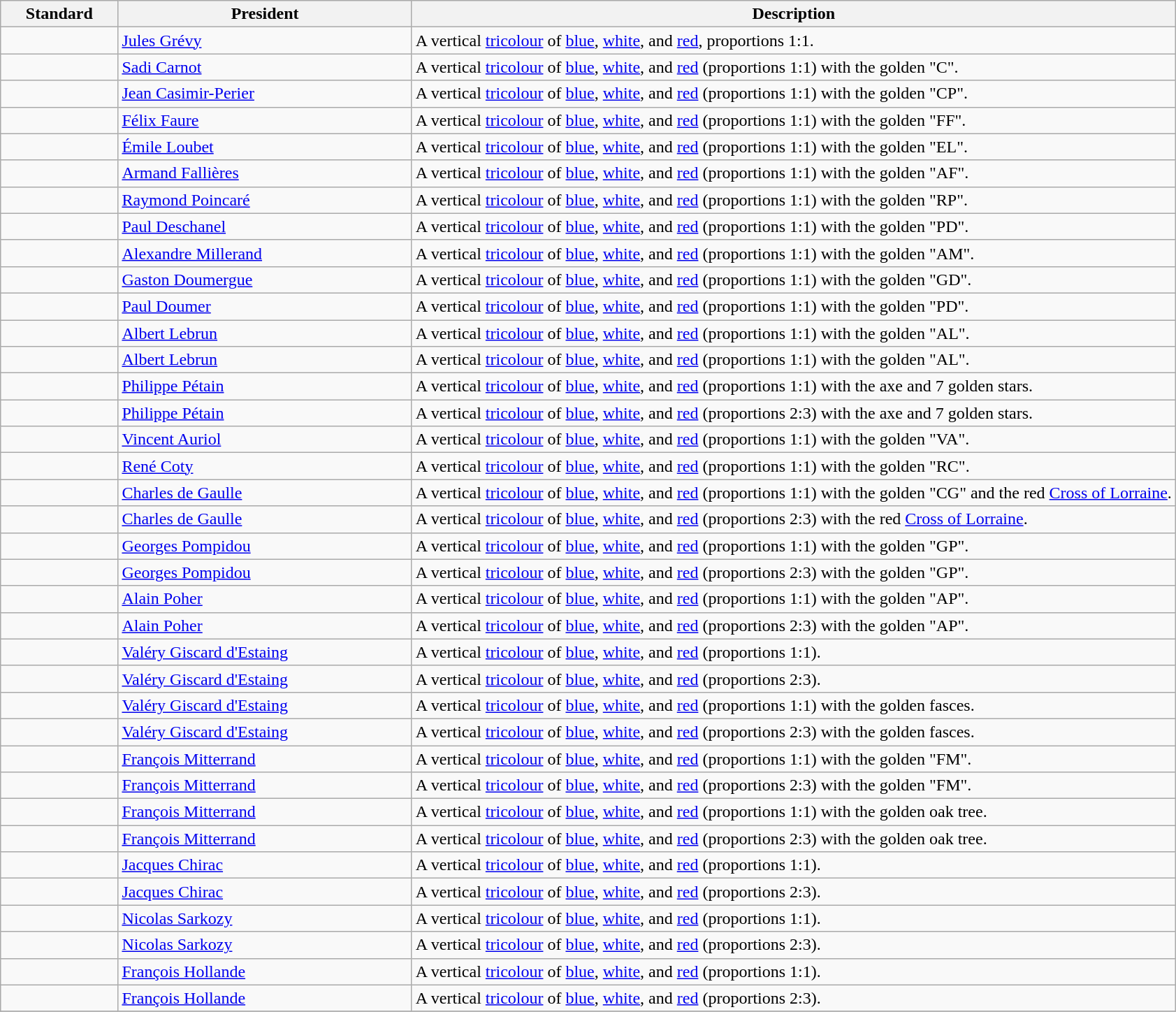<table class="wikitable">
<tr style="background:#efefef;">
<th style="width:10%;">Standard</th>
<th style="width:25%;">President</th>
<th style="width:65%;">Description</th>
</tr>
<tr>
<td></td>
<td><a href='#'>Jules Grévy</a></td>
<td>A vertical <a href='#'>tricolour</a> of <a href='#'>blue</a>, <a href='#'>white</a>, and <a href='#'>red</a>, proportions 1:1.</td>
</tr>
<tr>
<td></td>
<td><a href='#'>Sadi Carnot</a></td>
<td>A vertical <a href='#'>tricolour</a> of <a href='#'>blue</a>, <a href='#'>white</a>, and <a href='#'>red</a> (proportions 1:1) with the golden "C".</td>
</tr>
<tr>
<td></td>
<td><a href='#'>Jean Casimir-Perier</a></td>
<td>A vertical <a href='#'>tricolour</a> of <a href='#'>blue</a>, <a href='#'>white</a>, and <a href='#'>red</a> (proportions 1:1) with the golden "CP".</td>
</tr>
<tr>
<td></td>
<td><a href='#'>Félix Faure</a></td>
<td>A vertical <a href='#'>tricolour</a> of <a href='#'>blue</a>, <a href='#'>white</a>, and <a href='#'>red</a> (proportions 1:1) with the golden "FF".</td>
</tr>
<tr>
<td></td>
<td><a href='#'>Émile Loubet</a></td>
<td>A vertical <a href='#'>tricolour</a> of <a href='#'>blue</a>, <a href='#'>white</a>, and <a href='#'>red</a> (proportions 1:1) with the golden "EL".</td>
</tr>
<tr>
<td></td>
<td><a href='#'>Armand Fallières</a></td>
<td>A vertical <a href='#'>tricolour</a> of <a href='#'>blue</a>, <a href='#'>white</a>, and <a href='#'>red</a> (proportions 1:1) with the golden "AF".</td>
</tr>
<tr>
<td></td>
<td><a href='#'>Raymond Poincaré</a></td>
<td>A vertical <a href='#'>tricolour</a> of <a href='#'>blue</a>, <a href='#'>white</a>, and <a href='#'>red</a> (proportions 1:1) with the golden "RP".</td>
</tr>
<tr>
<td></td>
<td><a href='#'>Paul Deschanel</a></td>
<td>A vertical <a href='#'>tricolour</a> of <a href='#'>blue</a>, <a href='#'>white</a>, and <a href='#'>red</a> (proportions 1:1) with the golden "PD".</td>
</tr>
<tr>
<td></td>
<td><a href='#'>Alexandre Millerand</a></td>
<td>A vertical <a href='#'>tricolour</a> of <a href='#'>blue</a>, <a href='#'>white</a>, and <a href='#'>red</a> (proportions 1:1) with the golden "AM".</td>
</tr>
<tr>
<td></td>
<td><a href='#'>Gaston Doumergue</a></td>
<td>A vertical <a href='#'>tricolour</a> of <a href='#'>blue</a>, <a href='#'>white</a>, and <a href='#'>red</a> (proportions 1:1) with the golden "GD".</td>
</tr>
<tr>
<td></td>
<td><a href='#'>Paul Doumer</a></td>
<td>A vertical <a href='#'>tricolour</a> of <a href='#'>blue</a>, <a href='#'>white</a>, and <a href='#'>red</a> (proportions 1:1) with the golden "PD".</td>
</tr>
<tr>
<td></td>
<td><a href='#'>Albert Lebrun</a></td>
<td>A vertical <a href='#'>tricolour</a> of <a href='#'>blue</a>, <a href='#'>white</a>, and <a href='#'>red</a> (proportions 1:1) with the golden "AL".</td>
</tr>
<tr>
<td></td>
<td><a href='#'>Albert Lebrun</a></td>
<td>A vertical <a href='#'>tricolour</a> of <a href='#'>blue</a>, <a href='#'>white</a>, and <a href='#'>red</a> (proportions 1:1) with the golden "AL".</td>
</tr>
<tr>
<td></td>
<td><a href='#'>Philippe Pétain</a></td>
<td>A vertical <a href='#'>tricolour</a> of <a href='#'>blue</a>, <a href='#'>white</a>, and <a href='#'>red</a> (proportions 1:1) with the axe and 7 golden stars.</td>
</tr>
<tr>
<td></td>
<td><a href='#'>Philippe Pétain</a></td>
<td>A vertical <a href='#'>tricolour</a> of <a href='#'>blue</a>, <a href='#'>white</a>, and <a href='#'>red</a> (proportions 2:3) with the axe and 7 golden stars.</td>
</tr>
<tr>
<td></td>
<td><a href='#'>Vincent Auriol</a></td>
<td>A vertical <a href='#'>tricolour</a> of <a href='#'>blue</a>, <a href='#'>white</a>, and <a href='#'>red</a> (proportions 1:1) with the golden "VA".</td>
</tr>
<tr>
<td></td>
<td><a href='#'>René Coty</a></td>
<td>A vertical <a href='#'>tricolour</a> of <a href='#'>blue</a>, <a href='#'>white</a>, and <a href='#'>red</a> (proportions 1:1) with the golden "RC".</td>
</tr>
<tr>
<td></td>
<td><a href='#'>Charles de Gaulle</a></td>
<td>A vertical <a href='#'>tricolour</a> of <a href='#'>blue</a>, <a href='#'>white</a>, and <a href='#'>red</a> (proportions 1:1) with the golden "CG" and the red <a href='#'>Cross of Lorraine</a>.</td>
</tr>
<tr>
<td></td>
<td><a href='#'>Charles de Gaulle</a></td>
<td>A vertical <a href='#'>tricolour</a> of <a href='#'>blue</a>, <a href='#'>white</a>, and <a href='#'>red</a> (proportions 2:3) with the red <a href='#'>Cross of Lorraine</a>.</td>
</tr>
<tr>
<td></td>
<td><a href='#'>Georges Pompidou</a></td>
<td>A vertical <a href='#'>tricolour</a> of <a href='#'>blue</a>, <a href='#'>white</a>, and <a href='#'>red</a> (proportions 1:1) with the golden "GP".</td>
</tr>
<tr>
<td></td>
<td><a href='#'>Georges Pompidou</a></td>
<td>A vertical <a href='#'>tricolour</a> of <a href='#'>blue</a>, <a href='#'>white</a>, and <a href='#'>red</a> (proportions 2:3) with the golden "GP".</td>
</tr>
<tr>
<td></td>
<td><a href='#'>Alain Poher</a></td>
<td>A vertical <a href='#'>tricolour</a> of <a href='#'>blue</a>, <a href='#'>white</a>, and <a href='#'>red</a> (proportions 1:1) with the golden "AP".</td>
</tr>
<tr>
<td></td>
<td><a href='#'>Alain Poher</a></td>
<td>A vertical <a href='#'>tricolour</a> of <a href='#'>blue</a>, <a href='#'>white</a>, and <a href='#'>red</a> (proportions 2:3) with the golden "AP".</td>
</tr>
<tr>
<td></td>
<td><a href='#'>Valéry Giscard d'Estaing</a></td>
<td>A vertical <a href='#'>tricolour</a> of <a href='#'>blue</a>, <a href='#'>white</a>, and <a href='#'>red</a> (proportions 1:1).</td>
</tr>
<tr>
<td></td>
<td><a href='#'>Valéry Giscard d'Estaing</a></td>
<td>A vertical <a href='#'>tricolour</a> of <a href='#'>blue</a>, <a href='#'>white</a>, and <a href='#'>red</a> (proportions 2:3).</td>
</tr>
<tr>
<td></td>
<td><a href='#'>Valéry Giscard d'Estaing</a></td>
<td>A vertical <a href='#'>tricolour</a> of <a href='#'>blue</a>, <a href='#'>white</a>, and <a href='#'>red</a> (proportions 1:1) with the golden fasces.</td>
</tr>
<tr>
<td></td>
<td><a href='#'>Valéry Giscard d'Estaing</a></td>
<td>A vertical <a href='#'>tricolour</a> of <a href='#'>blue</a>, <a href='#'>white</a>, and <a href='#'>red</a> (proportions 2:3) with the golden fasces.</td>
</tr>
<tr>
<td></td>
<td><a href='#'>François Mitterrand</a></td>
<td>A vertical <a href='#'>tricolour</a> of <a href='#'>blue</a>, <a href='#'>white</a>, and <a href='#'>red</a> (proportions 1:1) with the golden "FM".</td>
</tr>
<tr>
<td></td>
<td><a href='#'>François Mitterrand</a></td>
<td>A vertical <a href='#'>tricolour</a> of <a href='#'>blue</a>, <a href='#'>white</a>, and <a href='#'>red</a> (proportions 2:3) with the golden "FM".</td>
</tr>
<tr>
<td></td>
<td><a href='#'>François Mitterrand</a></td>
<td>A vertical <a href='#'>tricolour</a> of <a href='#'>blue</a>, <a href='#'>white</a>, and <a href='#'>red</a> (proportions 1:1) with the golden oak tree.</td>
</tr>
<tr>
<td></td>
<td><a href='#'>François Mitterrand</a></td>
<td>A vertical <a href='#'>tricolour</a> of <a href='#'>blue</a>, <a href='#'>white</a>, and <a href='#'>red</a> (proportions 2:3) with the golden oak tree.</td>
</tr>
<tr>
<td></td>
<td><a href='#'>Jacques Chirac</a></td>
<td>A vertical <a href='#'>tricolour</a> of <a href='#'>blue</a>, <a href='#'>white</a>, and <a href='#'>red</a> (proportions 1:1).</td>
</tr>
<tr>
<td></td>
<td><a href='#'>Jacques Chirac</a></td>
<td>A vertical <a href='#'>tricolour</a> of <a href='#'>blue</a>, <a href='#'>white</a>, and <a href='#'>red</a> (proportions 2:3).</td>
</tr>
<tr>
<td></td>
<td><a href='#'>Nicolas Sarkozy</a></td>
<td>A vertical <a href='#'>tricolour</a> of <a href='#'>blue</a>, <a href='#'>white</a>, and <a href='#'>red</a> (proportions 1:1).</td>
</tr>
<tr>
<td></td>
<td><a href='#'>Nicolas Sarkozy</a></td>
<td>A vertical <a href='#'>tricolour</a> of <a href='#'>blue</a>, <a href='#'>white</a>, and <a href='#'>red</a> (proportions 2:3).</td>
</tr>
<tr>
<td></td>
<td><a href='#'>François Hollande</a></td>
<td>A vertical <a href='#'>tricolour</a> of <a href='#'>blue</a>, <a href='#'>white</a>, and <a href='#'>red</a> (proportions 1:1).</td>
</tr>
<tr>
<td></td>
<td><a href='#'>François Hollande</a></td>
<td>A vertical <a href='#'>tricolour</a> of <a href='#'>blue</a>, <a href='#'>white</a>, and <a href='#'>red</a> (proportions 2:3).</td>
</tr>
<tr>
</tr>
</table>
